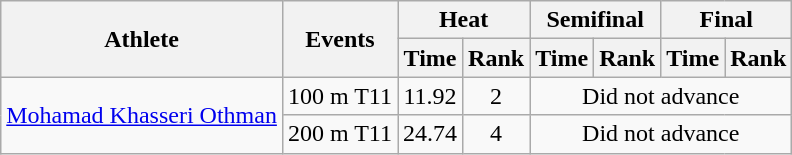<table class="wikitable">
<tr>
<th rowspan="2">Athlete</th>
<th rowspan="2">Events</th>
<th colspan="2">Heat</th>
<th colspan="2">Semifinal</th>
<th colspan="2">Final</th>
</tr>
<tr>
<th>Time</th>
<th>Rank</th>
<th>Time</th>
<th>Rank</th>
<th>Time</th>
<th>Rank</th>
</tr>
<tr>
<td rowspan="2"><a href='#'>Mohamad Khasseri Othman</a></td>
<td>100 m T11</td>
<td align="center">11.92</td>
<td align="center">2</td>
<td colspan="4" align="center">Did not advance</td>
</tr>
<tr>
<td>200 m T11</td>
<td align="center">24.74</td>
<td align="center">4</td>
<td colspan="4" align="center">Did not advance</td>
</tr>
</table>
